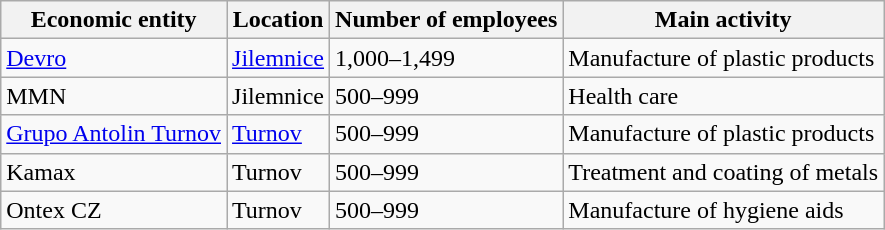<table class="wikitable sortable">
<tr>
<th>Economic entity</th>
<th>Location</th>
<th>Number of employees</th>
<th>Main activity</th>
</tr>
<tr>
<td><a href='#'>Devro</a></td>
<td><a href='#'>Jilemnice</a></td>
<td>1,000–1,499</td>
<td>Manufacture of plastic products</td>
</tr>
<tr>
<td>MMN</td>
<td>Jilemnice</td>
<td>500–999</td>
<td>Health care</td>
</tr>
<tr>
<td><a href='#'>Grupo Antolin Turnov</a></td>
<td><a href='#'>Turnov</a></td>
<td>500–999</td>
<td>Manufacture of plastic products</td>
</tr>
<tr>
<td>Kamax</td>
<td>Turnov</td>
<td>500–999</td>
<td>Treatment and coating of metals</td>
</tr>
<tr>
<td>Ontex CZ</td>
<td>Turnov</td>
<td>500–999</td>
<td>Manufacture of hygiene aids</td>
</tr>
</table>
